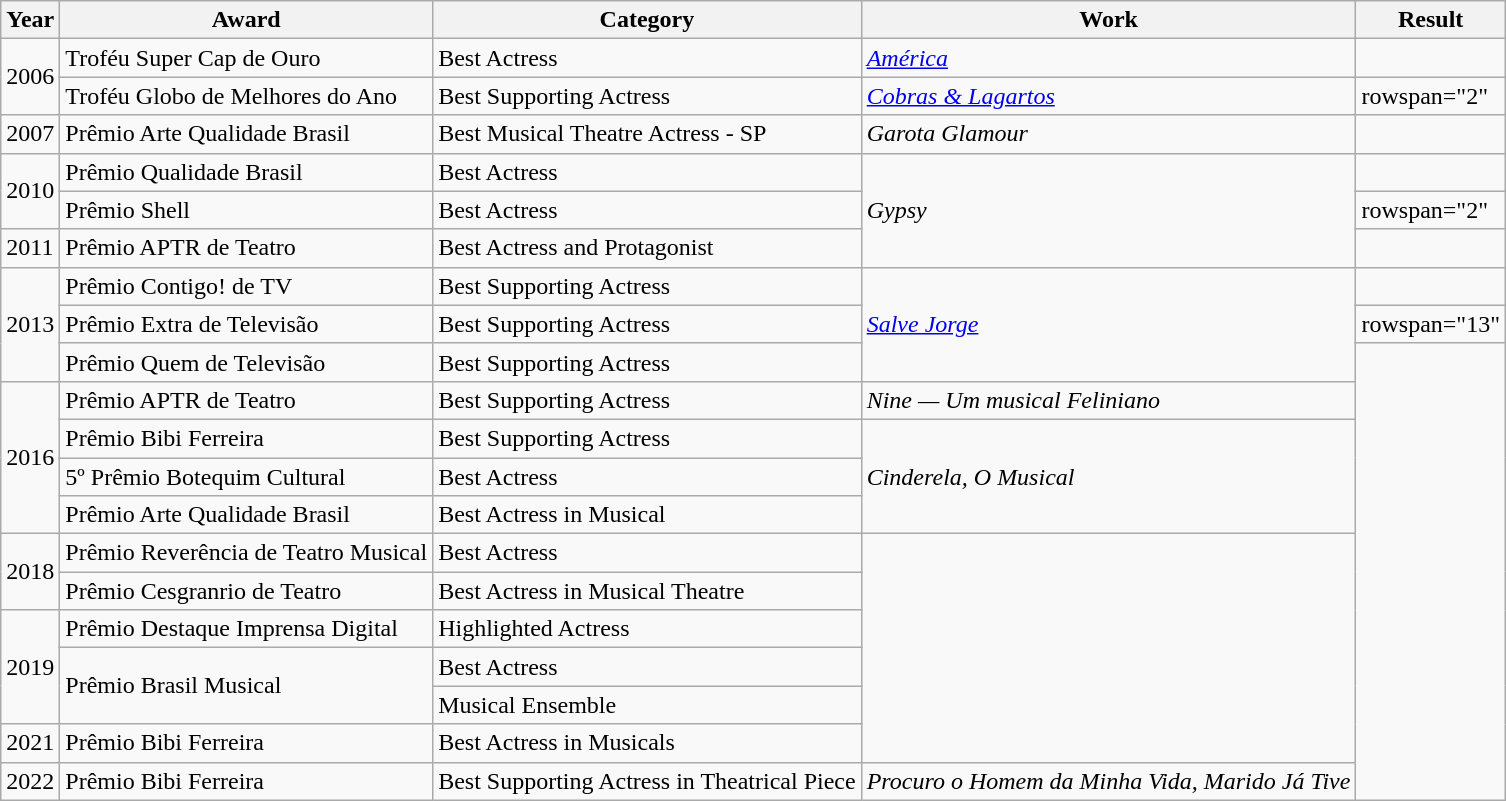<table class="wikitable">
<tr>
<th>Year</th>
<th>Award</th>
<th>Category</th>
<th>Work</th>
<th>Result</th>
</tr>
<tr>
<td rowspan="2">2006</td>
<td>Troféu Super Cap de Ouro</td>
<td>Best Actress</td>
<td><em><a href='#'>América</a></em></td>
<td></td>
</tr>
<tr>
<td>Troféu Globo de Melhores do Ano</td>
<td>Best Supporting Actress</td>
<td><em><a href='#'>Cobras & Lagartos</a></em></td>
<td>rowspan="2" </td>
</tr>
<tr>
<td>2007</td>
<td>Prêmio Arte Qualidade Brasil</td>
<td>Best Musical Theatre Actress - SP</td>
<td><em> Garota Glamour</em></td>
</tr>
<tr>
<td rowspan="2">2010</td>
<td>Prêmio Qualidade Brasil</td>
<td>Best Actress</td>
<td rowspan="3"><em>Gypsy</em></td>
<td></td>
</tr>
<tr>
<td>Prêmio Shell</td>
<td>Best Actress</td>
<td>rowspan="2" </td>
</tr>
<tr>
<td>2011</td>
<td>Prêmio APTR de Teatro</td>
<td>Best Actress and Protagonist</td>
</tr>
<tr>
<td rowspan="3">2013</td>
<td>Prêmio Contigo! de TV</td>
<td>Best Supporting Actress</td>
<td rowspan="3"><em><a href='#'>Salve Jorge</a></em></td>
<td></td>
</tr>
<tr>
<td>Prêmio Extra de Televisão</td>
<td>Best Supporting Actress</td>
<td>rowspan="13" </td>
</tr>
<tr>
<td>Prêmio Quem de Televisão</td>
<td>Best Supporting Actress</td>
</tr>
<tr>
<td rowspan="4">2016</td>
<td>Prêmio APTR de Teatro</td>
<td>Best Supporting Actress</td>
<td><em>Nine — Um musical Feliniano</em></td>
</tr>
<tr>
<td>Prêmio Bibi Ferreira</td>
<td>Best Supporting Actress</td>
<td rowspan="3"><em>Cinderela, O Musical</em></td>
</tr>
<tr>
<td>5º Prêmio Botequim Cultural</td>
<td>Best Actress</td>
</tr>
<tr>
<td>Prêmio Arte Qualidade Brasil</td>
<td>Best Actress in Musical</td>
</tr>
<tr>
<td rowspan="2">2018</td>
<td>Prêmio Reverência de Teatro Musical</td>
<td>Best Actress</td>
<td rowspan="6"></td>
</tr>
<tr>
<td>Prêmio Cesgranrio de Teatro</td>
<td>Best Actress in Musical Theatre</td>
</tr>
<tr>
<td rowspan="3">2019</td>
<td>Prêmio Destaque Imprensa Digital</td>
<td>Highlighted Actress</td>
</tr>
<tr>
<td rowspan="2">Prêmio Brasil Musical</td>
<td>Best Actress</td>
</tr>
<tr>
<td>Musical Ensemble</td>
</tr>
<tr>
<td>2021</td>
<td>Prêmio Bibi Ferreira</td>
<td>Best Actress in Musicals</td>
</tr>
<tr>
<td>2022</td>
<td>Prêmio Bibi Ferreira</td>
<td>Best Supporting Actress in Theatrical Piece</td>
<td><em>Procuro o Homem da Minha Vida, Marido Já Tive</em></td>
</tr>
</table>
